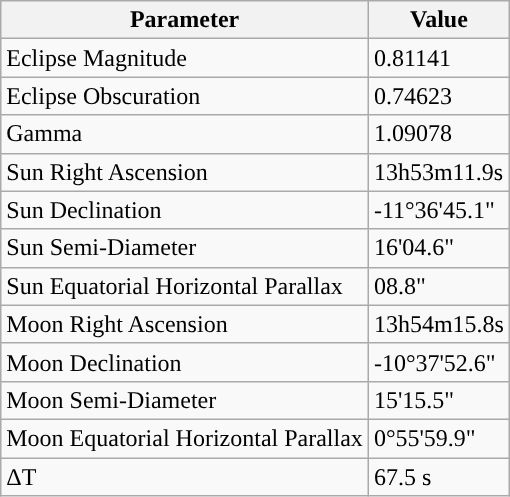<table class="wikitable">
<tr>
<th>Parameter</th>
<th>Value</th>
</tr>
<tr>
<td>Eclipse Magnitude</td>
<td>0.81141</td>
</tr>
<tr>
<td>Eclipse Obscuration</td>
<td>0.74623</td>
</tr>
<tr>
<td>Gamma</td>
<td>1.09078</td>
</tr>
<tr>
<td>Sun Right Ascension</td>
<td>13h53m11.9s</td>
</tr>
<tr>
<td>Sun Declination</td>
<td>-11°36'45.1"</td>
</tr>
<tr>
<td>Sun Semi-Diameter</td>
<td>16'04.6"</td>
</tr>
<tr>
<td>Sun Equatorial Horizontal Parallax</td>
<td>08.8"</td>
</tr>
<tr>
<td>Moon Right Ascension</td>
<td>13h54m15.8s</td>
</tr>
<tr>
<td>Moon Declination</td>
<td>-10°37'52.6"</td>
</tr>
<tr>
<td>Moon Semi-Diameter</td>
<td>15'15.5"</td>
</tr>
<tr>
<td>Moon Equatorial Horizontal Parallax</td>
<td>0°55'59.9"</td>
</tr>
<tr>
<td>ΔT</td>
<td>67.5 s</td>
</tr>
</table>
